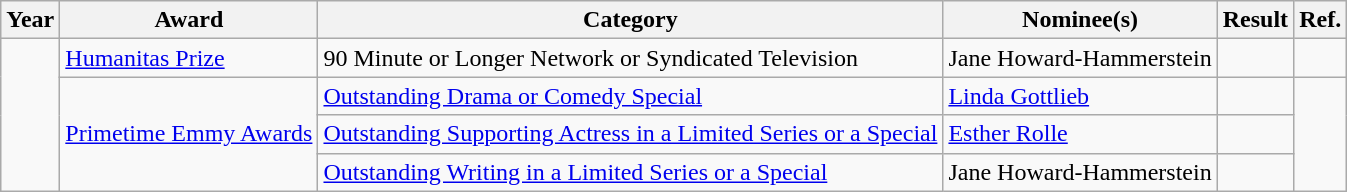<table class="wikitable sortable">
<tr>
<th>Year</th>
<th>Award</th>
<th>Category</th>
<th>Nominee(s)</th>
<th>Result</th>
<th>Ref.</th>
</tr>
<tr>
<td rowspan="4"></td>
<td><a href='#'>Humanitas Prize</a></td>
<td>90 Minute or Longer Network or Syndicated Television</td>
<td>Jane Howard-Hammerstein</td>
<td></td>
<td align="center"></td>
</tr>
<tr>
<td rowspan="3"><a href='#'>Primetime Emmy Awards</a></td>
<td><a href='#'>Outstanding Drama or Comedy Special</a></td>
<td><a href='#'>Linda Gottlieb</a></td>
<td></td>
<td align="center" rowspan="3"></td>
</tr>
<tr>
<td><a href='#'>Outstanding Supporting Actress in a Limited Series or a Special</a></td>
<td><a href='#'>Esther Rolle</a></td>
<td></td>
</tr>
<tr>
<td><a href='#'>Outstanding Writing in a Limited Series or a Special</a></td>
<td>Jane Howard-Hammerstein</td>
<td></td>
</tr>
</table>
